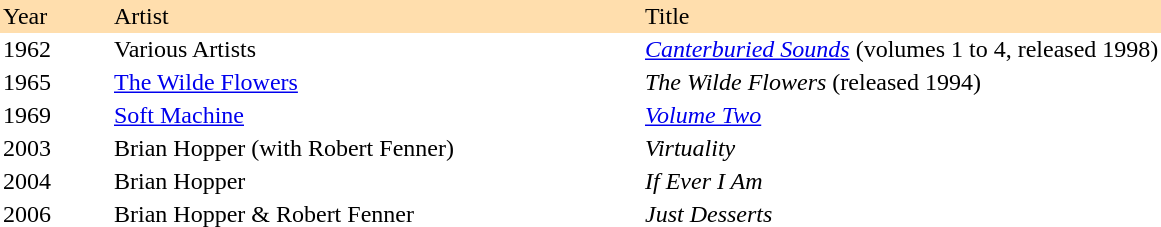<table cellspacing="0" cellpadding="2" border="0">
<tr style="background:#ffdead;">
<td width=70px>Year</td>
<td width=350px>Artist</td>
<td>Title</td>
</tr>
<tr>
<td>1962</td>
<td>Various Artists</td>
<td><em><a href='#'>Canterburied Sounds</a></em> (volumes 1 to 4, released 1998)</td>
</tr>
<tr>
<td>1965</td>
<td><a href='#'>The Wilde Flowers</a></td>
<td><em>The Wilde Flowers</em> (released 1994)</td>
</tr>
<tr>
<td>1969</td>
<td><a href='#'>Soft Machine</a></td>
<td><em><a href='#'>Volume Two</a></em></td>
</tr>
<tr>
<td>2003</td>
<td>Brian Hopper (with Robert Fenner)</td>
<td><em>Virtuality</em></td>
</tr>
<tr>
<td>2004</td>
<td>Brian Hopper</td>
<td><em>If Ever I Am</em></td>
</tr>
<tr>
<td>2006</td>
<td>Brian Hopper & Robert Fenner</td>
<td><em>Just Desserts</em></td>
</tr>
</table>
